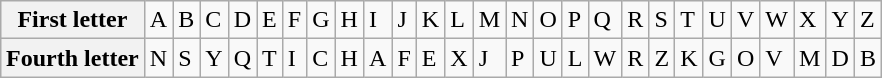<table class="wikitable" | border=1 style="margin: 1em auto 1em auto">
<tr>
<th>First letter</th>
<td>A</td>
<td>B</td>
<td>C</td>
<td>D</td>
<td>E</td>
<td>F</td>
<td>G</td>
<td>H</td>
<td>I</td>
<td>J</td>
<td>K</td>
<td>L</td>
<td>M</td>
<td>N</td>
<td>O</td>
<td>P</td>
<td>Q</td>
<td>R</td>
<td>S</td>
<td>T</td>
<td>U</td>
<td>V</td>
<td>W</td>
<td>X</td>
<td>Y</td>
<td>Z</td>
</tr>
<tr>
<th>Fourth letter</th>
<td>N</td>
<td>S</td>
<td>Y</td>
<td>Q</td>
<td>T</td>
<td>I</td>
<td>C</td>
<td>H</td>
<td>A</td>
<td>F</td>
<td>E</td>
<td>X</td>
<td>J</td>
<td>P</td>
<td>U</td>
<td>L</td>
<td>W</td>
<td>R</td>
<td>Z</td>
<td>K</td>
<td>G</td>
<td>O</td>
<td>V</td>
<td>M</td>
<td>D</td>
<td>B</td>
</tr>
</table>
